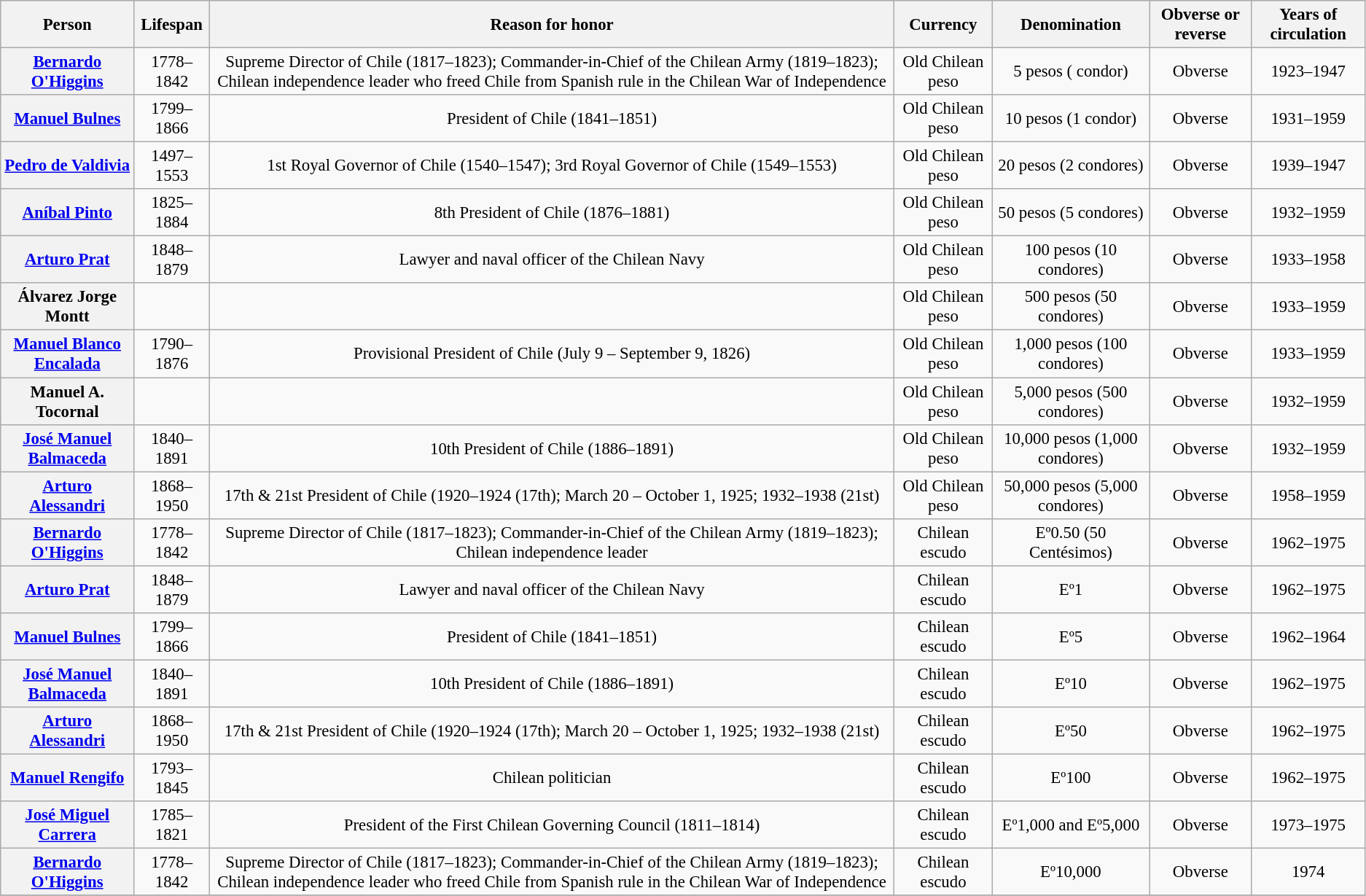<table class="wikitable" style="font-size:95%; text-align:center;">
<tr>
<th>Person</th>
<th>Lifespan</th>
<th>Reason for honor</th>
<th>Currency</th>
<th>Denomination</th>
<th>Obverse or reverse</th>
<th>Years of circulation</th>
</tr>
<tr>
<th><a href='#'>Bernardo O'Higgins</a></th>
<td>1778–1842</td>
<td>Supreme Director of Chile (1817–1823); Commander-in-Chief of the Chilean Army (1819–1823); Chilean independence leader who freed Chile from Spanish rule in the Chilean War of Independence</td>
<td>Old Chilean peso</td>
<td>5 pesos ( condor)</td>
<td>Obverse</td>
<td>1923–1947</td>
</tr>
<tr>
<th><a href='#'>Manuel Bulnes</a></th>
<td>1799–1866</td>
<td>President of Chile (1841–1851)</td>
<td>Old Chilean peso</td>
<td>10 pesos (1 condor)</td>
<td>Obverse</td>
<td>1931–1959</td>
</tr>
<tr>
<th><a href='#'>Pedro de Valdivia</a></th>
<td>1497–1553</td>
<td>1st Royal Governor of Chile (1540–1547); 3rd Royal Governor of Chile (1549–1553)</td>
<td>Old Chilean peso</td>
<td>20 pesos (2 condores)</td>
<td>Obverse</td>
<td>1939–1947</td>
</tr>
<tr>
<th><a href='#'>Aníbal Pinto</a></th>
<td>1825–1884</td>
<td>8th President of Chile (1876–1881)</td>
<td>Old Chilean peso</td>
<td>50 pesos (5 condores)</td>
<td>Obverse</td>
<td>1932–1959</td>
</tr>
<tr>
<th><a href='#'>Arturo Prat</a></th>
<td>1848–1879</td>
<td>Lawyer and naval officer of the Chilean Navy</td>
<td>Old Chilean peso</td>
<td>100 pesos (10 condores)</td>
<td>Obverse</td>
<td>1933–1958</td>
</tr>
<tr>
<th>Álvarez Jorge Montt</th>
<td></td>
<td></td>
<td>Old Chilean peso</td>
<td>500 pesos (50 condores)</td>
<td>Obverse</td>
<td>1933–1959</td>
</tr>
<tr>
<th><a href='#'>Manuel Blanco Encalada</a></th>
<td>1790–1876</td>
<td>Provisional President of Chile (July 9 – September 9, 1826)</td>
<td>Old Chilean peso</td>
<td>1,000 pesos (100 condores)</td>
<td>Obverse</td>
<td>1933–1959</td>
</tr>
<tr>
<th>Manuel A. Tocornal</th>
<td></td>
<td></td>
<td>Old Chilean peso</td>
<td>5,000 pesos (500 condores)</td>
<td>Obverse</td>
<td>1932–1959</td>
</tr>
<tr>
<th><a href='#'>José Manuel Balmaceda</a></th>
<td>1840–1891</td>
<td>10th President of Chile (1886–1891)</td>
<td>Old Chilean peso</td>
<td>10,000 pesos (1,000 condores)</td>
<td>Obverse</td>
<td>1932–1959</td>
</tr>
<tr>
<th><a href='#'>Arturo Alessandri</a></th>
<td>1868–1950</td>
<td>17th & 21st President of Chile (1920–1924 (17th); March 20 – October 1, 1925; 1932–1938 (21st)</td>
<td>Old Chilean peso</td>
<td>50,000 pesos (5,000 condores)</td>
<td>Obverse</td>
<td>1958–1959</td>
</tr>
<tr>
<th><a href='#'>Bernardo O'Higgins</a></th>
<td>1778–1842</td>
<td>Supreme Director of Chile (1817–1823); Commander-in-Chief of the Chilean Army (1819–1823); Chilean independence leader</td>
<td>Chilean escudo</td>
<td>Eº0.50 (50 Centésimos)</td>
<td>Obverse</td>
<td>1962–1975</td>
</tr>
<tr>
<th><a href='#'>Arturo Prat</a></th>
<td>1848–1879</td>
<td>Lawyer and naval officer of the Chilean Navy</td>
<td>Chilean escudo</td>
<td>Eº1</td>
<td>Obverse</td>
<td>1962–1975</td>
</tr>
<tr>
<th><a href='#'>Manuel Bulnes</a></th>
<td>1799–1866</td>
<td>President of Chile (1841–1851)</td>
<td>Chilean escudo</td>
<td>Eº5</td>
<td>Obverse</td>
<td>1962–1964</td>
</tr>
<tr>
<th><a href='#'>José Manuel Balmaceda</a></th>
<td>1840–1891</td>
<td>10th President of Chile (1886–1891)</td>
<td>Chilean escudo</td>
<td>Eº10</td>
<td>Obverse</td>
<td>1962–1975</td>
</tr>
<tr>
<th><a href='#'>Arturo Alessandri</a></th>
<td>1868–1950</td>
<td>17th & 21st President of Chile (1920–1924 (17th); March 20 – October 1, 1925; 1932–1938 (21st)</td>
<td>Chilean escudo</td>
<td>Eº50</td>
<td>Obverse</td>
<td>1962–1975</td>
</tr>
<tr>
<th><a href='#'>Manuel Rengifo</a></th>
<td>1793–1845</td>
<td>Chilean politician</td>
<td>Chilean escudo</td>
<td>Eº100</td>
<td>Obverse</td>
<td>1962–1975</td>
</tr>
<tr>
<th><a href='#'>José Miguel Carrera</a></th>
<td>1785–1821</td>
<td>President of the First Chilean Governing Council (1811–1814)</td>
<td>Chilean escudo</td>
<td>Eº1,000 and Eº5,000</td>
<td>Obverse</td>
<td>1973–1975</td>
</tr>
<tr>
<th><a href='#'>Bernardo O'Higgins</a></th>
<td>1778–1842</td>
<td>Supreme Director of Chile (1817–1823); Commander-in-Chief of the Chilean Army (1819–1823); Chilean independence leader who freed Chile from Spanish rule in the Chilean War of Independence</td>
<td>Chilean escudo</td>
<td>Eº10,000</td>
<td>Obverse</td>
<td>1974</td>
</tr>
<tr>
</tr>
</table>
